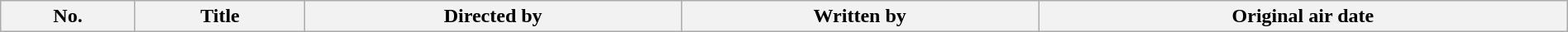<table class="wikitable plainrowheaders" style="width:100%; background:#fff;">
<tr>
<th style="background:#;">No.</th>
<th style="background:#;">Title</th>
<th style="background:#;">Directed by</th>
<th style="background:#;">Written by</th>
<th style="background:#;">Original air date<br>



















</th>
</tr>
</table>
